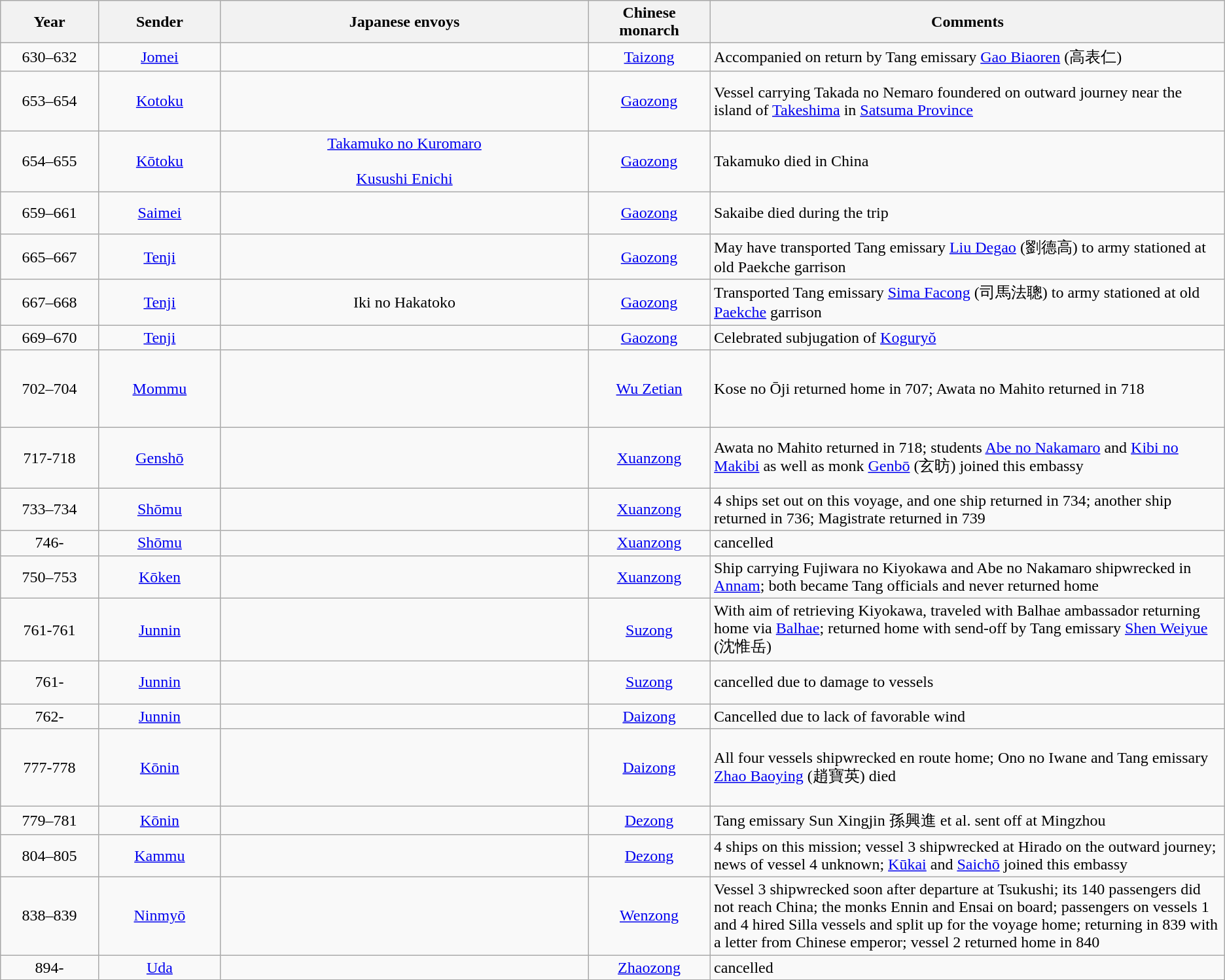<table class="wikitable">
<tr style="background:#efefef">
<th width=8%>Year</th>
<th width=10%>Sender</th>
<th width=30%>Japanese envoys</th>
<th width=10%>Chinese monarch</th>
<th width=42%>Comments</th>
</tr>
<tr align="center">
<td>630–632</td>
<td><a href='#'>Jomei</a></td>
<td><br></td>
<td><a href='#'>Taizong</a></td>
<td align="left">Accompanied on return by Tang emissary <a href='#'>Gao Biaoren</a> (高表仁)</td>
</tr>
<tr align="center">
<td>653–654</td>
<td><a href='#'>Kotoku</a></td>
<td><br><br><br> </td>
<td><a href='#'>Gaozong</a></td>
<td align="left">Vessel carrying Takada no Nemaro foundered on outward journey near the island of <a href='#'>Takeshima</a> in <a href='#'>Satsuma Province</a></td>
</tr>
<tr align="center">
<td>654–655</td>
<td><a href='#'>Kōtoku</a></td>
<td><a href='#'>Takamuko no Kuromaro</a><br><br><a href='#'>Kusushi Enichi</a></td>
<td><a href='#'>Gaozong</a></td>
<td align="left">Takamuko died in China</td>
</tr>
<tr align="center">
<td>659–661</td>
<td><a href='#'>Saimei</a></td>
<td><br><br></td>
<td><a href='#'>Gaozong</a></td>
<td align="left">Sakaibe died during the trip</td>
</tr>
<tr align="center">
<td>665–667</td>
<td><a href='#'>Tenji</a></td>
<td><br></td>
<td><a href='#'>Gaozong</a></td>
<td align="left">May have transported Tang emissary <a href='#'>Liu Degao</a> (劉德高) to army stationed at old Paekche garrison</td>
</tr>
<tr align="center">
<td>667–668</td>
<td><a href='#'>Tenji</a></td>
<td>Iki no Hakatoko<br></td>
<td><a href='#'>Gaozong</a></td>
<td align="left">Transported Tang emissary <a href='#'>Sima Facong</a> (司馬法聰) to army stationed at old <a href='#'>Paekche</a> garrison</td>
</tr>
<tr align="center">
<td>669–670</td>
<td><a href='#'>Tenji</a></td>
<td></td>
<td><a href='#'>Gaozong</a></td>
<td align="left">Celebrated subjugation of <a href='#'>Koguryŏ</a></td>
</tr>
<tr align="center">
<td>702–704</td>
<td><a href='#'>Mommu</a></td>
<td><br><br><br><br></td>
<td><a href='#'>Wu Zetian</a></td>
<td align="left">Kose no Ōji returned home in 707; Awata no Mahito returned in 718</td>
</tr>
<tr align="center">
<td>717-718</td>
<td><a href='#'>Genshō</a></td>
<td><br><br><br></td>
<td><a href='#'>Xuanzong</a></td>
<td align="left">Awata no Mahito returned in 718; students <a href='#'>Abe no Nakamaro</a> and <a href='#'>Kibi no Makibi</a> as well as monk <a href='#'>Genbō</a> (玄昉) joined this embassy</td>
</tr>
<tr align="center">
<td>733–734</td>
<td><a href='#'>Shōmu</a></td>
<td><br></td>
<td><a href='#'>Xuanzong</a></td>
<td align="left">4 ships set out on this voyage, and one ship returned in 734; another ship returned in 736; Magistrate  returned in 739</td>
</tr>
<tr align="center">
<td>746-</td>
<td><a href='#'>Shōmu</a></td>
<td></td>
<td><a href='#'>Xuanzong</a></td>
<td align="left">cancelled</td>
</tr>
<tr align="center">
<td>750–753</td>
<td><a href='#'>Kōken</a></td>
<td><br><br></td>
<td><a href='#'>Xuanzong</a></td>
<td align="left">Ship carrying Fujiwara no Kiyokawa and Abe no Nakamaro shipwrecked in <a href='#'>Annam</a>; both became Tang officials and never returned home</td>
</tr>
<tr align="center">
<td>761-761</td>
<td><a href='#'>Junnin</a></td>
<td></td>
<td><a href='#'>Suzong</a></td>
<td align="left">With aim of retrieving Kiyokawa, traveled with Balhae ambassador returning home via <a href='#'>Balhae</a>; returned home with send-off by Tang emissary <a href='#'>Shen Weiyue</a> (沈惟岳)</td>
</tr>
<tr align="center">
<td>761-</td>
<td><a href='#'>Junnin</a></td>
<td><br><br></td>
<td><a href='#'>Suzong</a></td>
<td align="left">cancelled due to damage to vessels</td>
</tr>
<tr align="center">
<td>762-</td>
<td><a href='#'>Junnin</a></td>
<td><br></td>
<td><a href='#'>Daizong</a></td>
<td align="left">Cancelled due to lack of favorable wind</td>
</tr>
<tr align="center">
<td>777-778</td>
<td><a href='#'>Kōnin</a></td>
<td><br><br><br><br></td>
<td><a href='#'>Daizong</a></td>
<td align="left">All four vessels shipwrecked en route home; Ono no Iwane and Tang emissary <a href='#'>Zhao Baoying</a> (趙寶英) died</td>
</tr>
<tr align="center">
<td>779–781</td>
<td><a href='#'>Kōnin</a></td>
<td></td>
<td><a href='#'>Dezong</a></td>
<td align="left">Tang emissary Sun Xingjin 孫興進 et al. sent off at Mingzhou</td>
</tr>
<tr align="center">
<td>804–805</td>
<td><a href='#'>Kammu</a></td>
<td><br></td>
<td><a href='#'>Dezong</a></td>
<td align="left">4 ships on this mission; vessel 3 shipwrecked at Hirado on the outward journey; news of vessel 4 unknown; <a href='#'>Kūkai</a> and <a href='#'>Saichō</a> joined this embassy</td>
</tr>
<tr align="center">
<td>838–839</td>
<td><a href='#'>Ninmyō</a></td>
<td><br></td>
<td><a href='#'>Wenzong</a></td>
<td align="left">Vessel 3 shipwrecked soon after departure at Tsukushi; its 140 passengers did not reach China; the monks Ennin and Ensai on board; passengers on vessels 1 and 4 hired Silla vessels and split up for the voyage home; returning in 839 with a letter from Chinese emperor;  vessel 2 returned home in 840</td>
</tr>
<tr align="center">
<td>894-</td>
<td><a href='#'>Uda</a></td>
<td><br></td>
<td><a href='#'>Zhaozong</a></td>
<td align="left">cancelled</td>
</tr>
</table>
